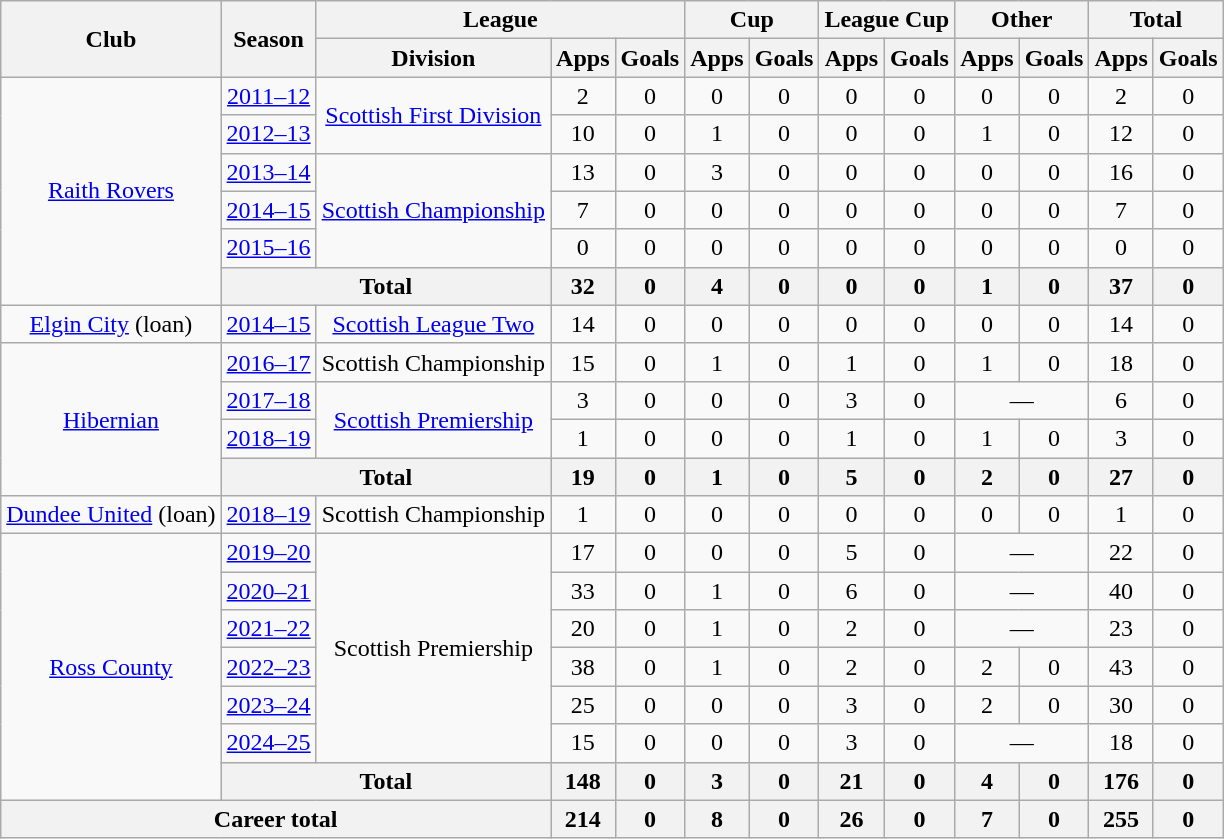<table class="wikitable" style="text-align:center">
<tr>
<th rowspan="2">Club</th>
<th rowspan="2">Season</th>
<th colspan="3">League</th>
<th colspan="2">Cup</th>
<th colspan="2">League Cup</th>
<th colspan="2">Other</th>
<th colspan="2">Total</th>
</tr>
<tr>
<th>Division</th>
<th>Apps</th>
<th>Goals</th>
<th>Apps</th>
<th>Goals</th>
<th>Apps</th>
<th>Goals</th>
<th>Apps</th>
<th>Goals</th>
<th>Apps</th>
<th>Goals</th>
</tr>
<tr>
<td rowspan="6"><a href='#'>Raith Rovers</a></td>
<td><a href='#'>2011–12</a></td>
<td rowspan=2><a href='#'>Scottish First Division</a></td>
<td>2</td>
<td>0</td>
<td>0</td>
<td>0</td>
<td>0</td>
<td>0</td>
<td>0</td>
<td>0</td>
<td>2</td>
<td>0</td>
</tr>
<tr>
<td><a href='#'>2012–13</a></td>
<td>10</td>
<td>0</td>
<td>1</td>
<td>0</td>
<td>0</td>
<td>0</td>
<td>1</td>
<td>0</td>
<td>12</td>
<td>0</td>
</tr>
<tr>
<td><a href='#'>2013–14</a></td>
<td rowspan=3><a href='#'>Scottish Championship</a></td>
<td>13</td>
<td>0</td>
<td>3</td>
<td>0</td>
<td>0</td>
<td>0</td>
<td>0</td>
<td>0</td>
<td>16</td>
<td>0</td>
</tr>
<tr>
<td><a href='#'>2014–15</a></td>
<td>7</td>
<td>0</td>
<td>0</td>
<td>0</td>
<td>0</td>
<td>0</td>
<td>0</td>
<td>0</td>
<td>7</td>
<td>0</td>
</tr>
<tr>
<td><a href='#'>2015–16</a></td>
<td>0</td>
<td>0</td>
<td>0</td>
<td>0</td>
<td>0</td>
<td>0</td>
<td>0</td>
<td>0</td>
<td>0</td>
<td>0</td>
</tr>
<tr>
<th colspan="2">Total</th>
<th>32</th>
<th>0</th>
<th>4</th>
<th>0</th>
<th>0</th>
<th>0</th>
<th>1</th>
<th>0</th>
<th>37</th>
<th>0</th>
</tr>
<tr>
<td><a href='#'>Elgin City</a> (loan)</td>
<td><a href='#'>2014–15</a></td>
<td><a href='#'>Scottish League Two</a></td>
<td>14</td>
<td>0</td>
<td>0</td>
<td>0</td>
<td>0</td>
<td>0</td>
<td>0</td>
<td>0</td>
<td>14</td>
<td>0</td>
</tr>
<tr>
<td rowspan="4"><a href='#'>Hibernian</a></td>
<td><a href='#'>2016–17</a></td>
<td>Scottish Championship</td>
<td>15</td>
<td>0</td>
<td>1</td>
<td>0</td>
<td>1</td>
<td>0</td>
<td>1</td>
<td>0</td>
<td>18</td>
<td>0</td>
</tr>
<tr>
<td><a href='#'>2017–18</a></td>
<td rowspan=2><a href='#'>Scottish Premiership</a></td>
<td>3</td>
<td>0</td>
<td>0</td>
<td>0</td>
<td>3</td>
<td>0</td>
<td colspan="2">—</td>
<td>6</td>
<td>0</td>
</tr>
<tr>
<td><a href='#'>2018–19</a></td>
<td>1</td>
<td>0</td>
<td>0</td>
<td>0</td>
<td>1</td>
<td>0</td>
<td>1</td>
<td>0</td>
<td>3</td>
<td>0</td>
</tr>
<tr>
<th colspan="2">Total</th>
<th>19</th>
<th>0</th>
<th>1</th>
<th>0</th>
<th>5</th>
<th>0</th>
<th>2</th>
<th>0</th>
<th>27</th>
<th>0</th>
</tr>
<tr>
<td><a href='#'>Dundee United</a> (loan)</td>
<td><a href='#'>2018–19</a></td>
<td>Scottish Championship</td>
<td>1</td>
<td>0</td>
<td>0</td>
<td>0</td>
<td>0</td>
<td>0</td>
<td>0</td>
<td>0</td>
<td>1</td>
<td>0</td>
</tr>
<tr>
<td rowspan=7><a href='#'>Ross County</a></td>
<td><a href='#'>2019–20</a></td>
<td rowspan=6>Scottish Premiership</td>
<td>17</td>
<td>0</td>
<td>0</td>
<td>0</td>
<td>5</td>
<td>0</td>
<td colspan="2">—</td>
<td>22</td>
<td>0</td>
</tr>
<tr>
<td><a href='#'>2020–21</a></td>
<td>33</td>
<td>0</td>
<td>1</td>
<td>0</td>
<td>6</td>
<td>0</td>
<td colspan="2">—</td>
<td>40</td>
<td>0</td>
</tr>
<tr>
<td><a href='#'>2021–22</a></td>
<td>20</td>
<td>0</td>
<td>1</td>
<td>0</td>
<td>2</td>
<td>0</td>
<td colspan="2">—</td>
<td>23</td>
<td>0</td>
</tr>
<tr>
<td><a href='#'>2022–23</a></td>
<td>38</td>
<td>0</td>
<td>1</td>
<td>0</td>
<td>2</td>
<td>0</td>
<td>2</td>
<td>0</td>
<td>43</td>
<td>0</td>
</tr>
<tr>
<td><a href='#'>2023–24</a></td>
<td>25</td>
<td>0</td>
<td>0</td>
<td>0</td>
<td>3</td>
<td>0</td>
<td>2</td>
<td>0</td>
<td>30</td>
<td>0</td>
</tr>
<tr>
<td><a href='#'>2024–25</a></td>
<td>15</td>
<td>0</td>
<td>0</td>
<td>0</td>
<td>3</td>
<td>0</td>
<td colspan="2">—</td>
<td>18</td>
<td>0</td>
</tr>
<tr>
<th colspan="2">Total</th>
<th>148</th>
<th>0</th>
<th>3</th>
<th>0</th>
<th>21</th>
<th>0</th>
<th>4</th>
<th>0</th>
<th>176</th>
<th>0</th>
</tr>
<tr>
<th colspan="3">Career total</th>
<th>214</th>
<th>0</th>
<th>8</th>
<th>0</th>
<th>26</th>
<th>0</th>
<th>7</th>
<th>0</th>
<th>255</th>
<th>0</th>
</tr>
</table>
